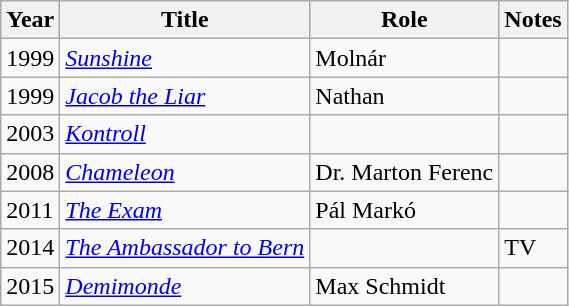<table class="wikitable sortable">
<tr>
<th>Year</th>
<th>Title</th>
<th>Role</th>
<th class="unsortable">Notes</th>
</tr>
<tr>
<td>1999</td>
<td><em><a href='#'>Sunshine</a></em></td>
<td>Molnár</td>
<td></td>
</tr>
<tr>
<td>1999</td>
<td><em><a href='#'>Jacob the Liar</a></em></td>
<td>Nathan</td>
<td></td>
</tr>
<tr>
<td>2003</td>
<td><em><a href='#'>Kontroll</a></em></td>
<td></td>
<td></td>
</tr>
<tr>
<td>2008</td>
<td><em><a href='#'>Chameleon</a></em></td>
<td>Dr. Marton Ferenc</td>
<td></td>
</tr>
<tr>
<td>2011</td>
<td><em><a href='#'>The Exam</a></em></td>
<td>Pál Markó</td>
<td></td>
</tr>
<tr>
<td>2014</td>
<td><em><a href='#'>The Ambassador to Bern</a></em></td>
<td></td>
<td>TV</td>
</tr>
<tr>
<td>2015</td>
<td><em><a href='#'>Demimonde</a></em></td>
<td>Max Schmidt</td>
<td></td>
</tr>
</table>
